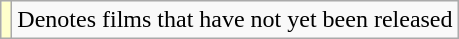<table class="wikitable">
<tr>
<td style="background:#ffc;"></td>
<td>Denotes films that have not yet been released</td>
</tr>
</table>
